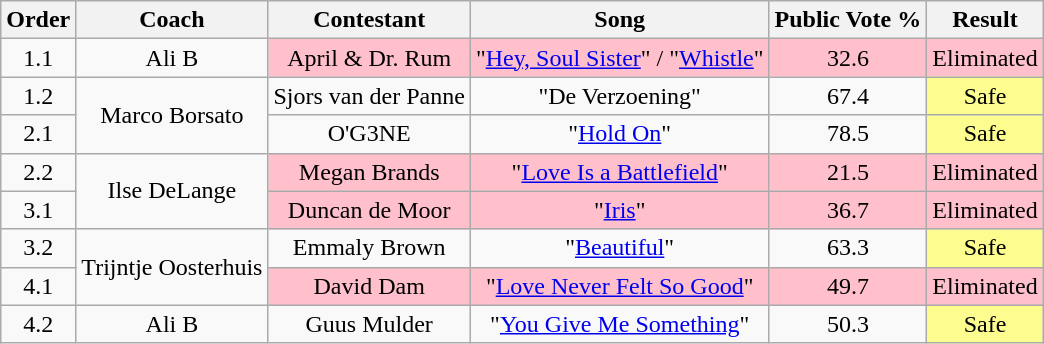<table class="wikitable" style="text-align: center; width: auto;">
<tr>
<th>Order</th>
<th>Coach</th>
<th>Contestant</th>
<th>Song</th>
<th>Public Vote %</th>
<th>Result</th>
</tr>
<tr>
<td>1.1</td>
<td>Ali B</td>
<td style="background:pink;">April & Dr. Rum</td>
<td style="background:pink;">"<a href='#'>Hey, Soul Sister</a>" / "<a href='#'>Whistle</a>"</td>
<td style="background:pink;">32.6</td>
<td style="background:pink;">Eliminated</td>
</tr>
<tr>
<td>1.2</td>
<td rowspan="2">Marco Borsato</td>
<td>Sjors van der Panne</td>
<td>"De Verzoening"</td>
<td>67.4</td>
<td style="background:#fdfc8f;">Safe</td>
</tr>
<tr>
<td>2.1</td>
<td>O'G3NE</td>
<td>"<a href='#'>Hold On</a>"</td>
<td>78.5</td>
<td style="background:#fdfc8f;">Safe</td>
</tr>
<tr>
<td>2.2</td>
<td rowspan="2">Ilse DeLange</td>
<td style="background:pink;">Megan Brands</td>
<td style="background:pink;">"<a href='#'>Love Is a Battlefield</a>"</td>
<td style="background:pink;">21.5</td>
<td style="background:pink;">Eliminated</td>
</tr>
<tr>
<td>3.1</td>
<td style="background:pink;">Duncan de Moor</td>
<td style="background:pink;">"<a href='#'>Iris</a>"</td>
<td style="background:pink;">36.7</td>
<td style="background:pink;">Eliminated</td>
</tr>
<tr>
<td>3.2</td>
<td rowspan="2">Trijntje Oosterhuis</td>
<td>Emmaly Brown</td>
<td>"<a href='#'>Beautiful</a>"</td>
<td>63.3</td>
<td style="background:#fdfc8f;">Safe</td>
</tr>
<tr>
<td>4.1</td>
<td style="background:pink;">David Dam</td>
<td style="background:pink;">"<a href='#'>Love Never Felt So Good</a>"</td>
<td style="background:pink;">49.7</td>
<td style="background:pink;">Eliminated</td>
</tr>
<tr>
<td>4.2</td>
<td>Ali B</td>
<td>Guus Mulder</td>
<td>"<a href='#'>You Give Me Something</a>"</td>
<td>50.3</td>
<td style="background:#fdfc8f;">Safe</td>
</tr>
</table>
